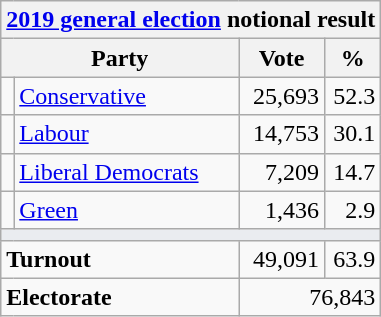<table class="wikitable">
<tr>
<th colspan="4"><a href='#'>2019 general election</a> notional result</th>
</tr>
<tr>
<th bgcolor="#DDDDFF" width="130px" colspan="2">Party</th>
<th bgcolor="#DDDDFF" width="50px">Vote</th>
<th bgcolor="#DDDDFF" width="30px">%</th>
</tr>
<tr>
<td></td>
<td><a href='#'>Conservative</a></td>
<td align=right>25,693</td>
<td align=right>52.3</td>
</tr>
<tr>
<td></td>
<td><a href='#'>Labour</a></td>
<td align=right>14,753</td>
<td align=right>30.1</td>
</tr>
<tr>
<td></td>
<td><a href='#'>Liberal Democrats</a></td>
<td align=right>7,209</td>
<td align=right>14.7</td>
</tr>
<tr>
<td></td>
<td><a href='#'>Green</a></td>
<td align=right>1,436</td>
<td align=right>2.9</td>
</tr>
<tr>
<td colspan="4" bgcolor="#EAECF0"></td>
</tr>
<tr>
<td colspan="2"><strong>Turnout</strong></td>
<td align=right>49,091</td>
<td align=right>63.9</td>
</tr>
<tr>
<td colspan="2"><strong>Electorate</strong></td>
<td colspan="2" align="right">76,843</td>
</tr>
</table>
